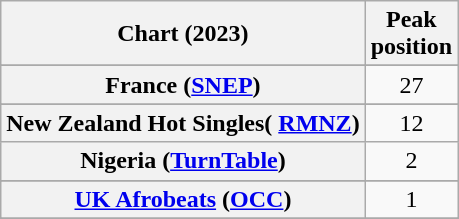<table class="wikitable sortable plainrowheaders" style="text-align:center">
<tr>
<th scope="col">Chart (2023)</th>
<th scope="col">Peak<br>position</th>
</tr>
<tr>
</tr>
<tr>
<th scope="row">France (<a href='#'>SNEP</a>)</th>
<td>27</td>
</tr>
<tr>
</tr>
<tr>
</tr>
<tr>
</tr>
<tr>
<th scope="row">New Zealand Hot Singles( <a href='#'>RMNZ</a>)</th>
<td>12</td>
</tr>
<tr>
<th scope="row">Nigeria (<a href='#'>TurnTable</a>)</th>
<td>2</td>
</tr>
<tr>
</tr>
<tr>
</tr>
<tr>
</tr>
<tr>
<th scope="row"><a href='#'>UK Afrobeats</a> (<a href='#'>OCC</a>)</th>
<td>1</td>
</tr>
<tr>
</tr>
<tr>
</tr>
</table>
